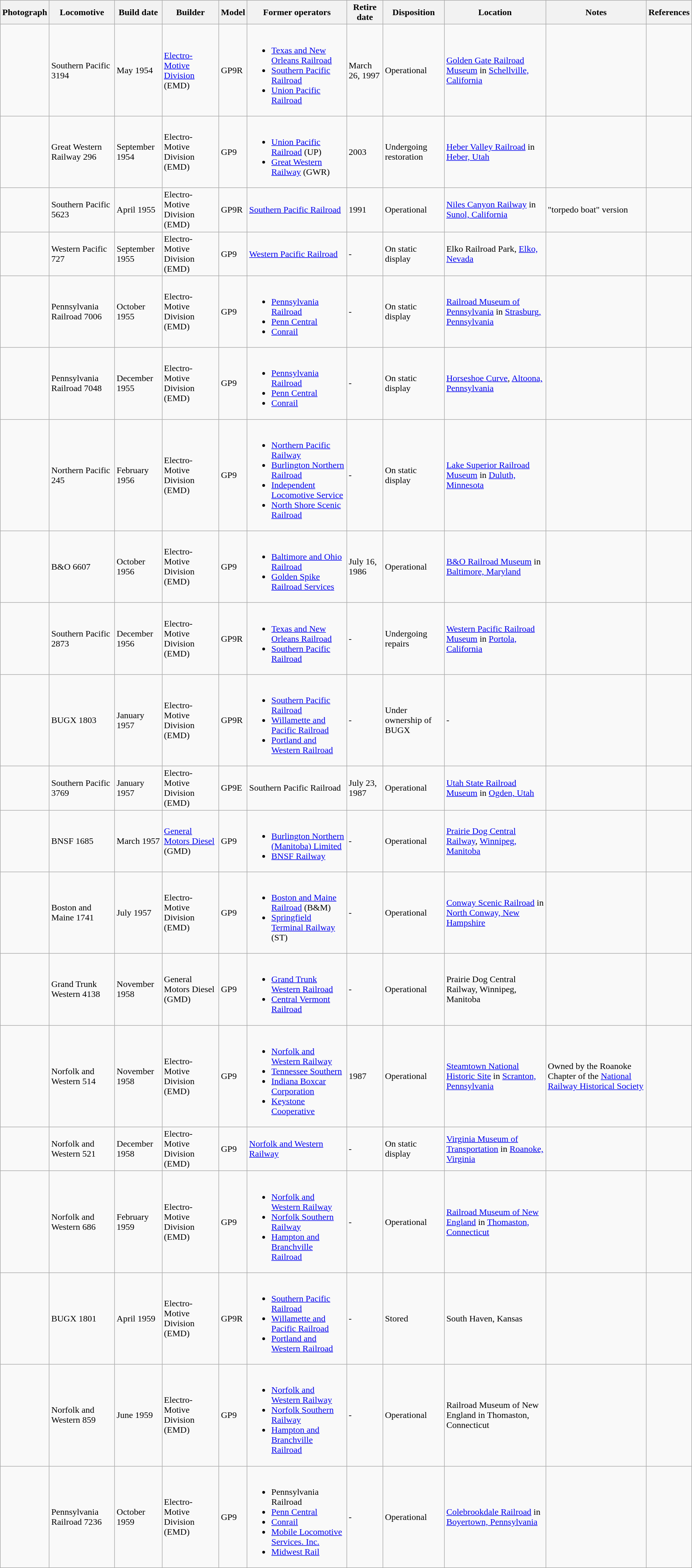<table class="wikitable">
<tr>
<th>Photograph</th>
<th>Locomotive</th>
<th>Build date</th>
<th>Builder</th>
<th>Model</th>
<th>Former operators</th>
<th>Retire date</th>
<th>Disposition</th>
<th>Location</th>
<th>Notes</th>
<th>References</th>
</tr>
<tr>
<td></td>
<td>Southern Pacific 3194</td>
<td>May 1954</td>
<td><a href='#'>Electro-Motive Division</a> (EMD)</td>
<td>GP9R</td>
<td><br><ul><li><a href='#'>Texas and New Orleans Railroad</a></li><li><a href='#'>Southern Pacific Railroad</a></li><li><a href='#'>Union Pacific Railroad</a></li></ul></td>
<td>March 26, 1997</td>
<td>Operational</td>
<td><a href='#'>Golden Gate Railroad Museum</a> in <a href='#'>Schellville, California</a></td>
<td></td>
<td></td>
</tr>
<tr>
<td></td>
<td>Great Western Railway 296</td>
<td>September 1954</td>
<td>Electro-Motive Division (EMD)</td>
<td>GP9</td>
<td><br><ul><li><a href='#'>Union Pacific Railroad</a> (UP)</li><li><a href='#'>Great Western Railway</a> (GWR)</li></ul></td>
<td>2003</td>
<td>Undergoing restoration</td>
<td><a href='#'>Heber Valley Railroad</a> in <a href='#'>Heber, Utah</a></td>
<td></td>
<td></td>
</tr>
<tr>
<td></td>
<td>Southern Pacific 5623</td>
<td>April 1955</td>
<td>Electro-Motive Division (EMD)</td>
<td>GP9R</td>
<td><a href='#'>Southern Pacific Railroad</a></td>
<td>1991</td>
<td>Operational</td>
<td><a href='#'>Niles Canyon Railway</a> in <a href='#'>Sunol, California</a></td>
<td>"torpedo boat" version</td>
<td></td>
</tr>
<tr>
<td></td>
<td>Western Pacific 727</td>
<td>September 1955</td>
<td>Electro-Motive Division (EMD)</td>
<td>GP9</td>
<td><a href='#'>Western Pacific Railroad</a></td>
<td>-</td>
<td>On static display</td>
<td>Elko Railroad Park, <a href='#'>Elko, Nevada</a></td>
<td></td>
<td></td>
</tr>
<tr>
<td></td>
<td>Pennsylvania Railroad 7006</td>
<td>October 1955</td>
<td>Electro-Motive Division (EMD)</td>
<td>GP9</td>
<td><br><ul><li><a href='#'>Pennsylvania Railroad</a></li><li><a href='#'>Penn Central</a></li><li><a href='#'>Conrail</a></li></ul></td>
<td>-</td>
<td>On static display</td>
<td><a href='#'>Railroad Museum of Pennsylvania</a> in <a href='#'>Strasburg, Pennsylvania</a></td>
<td></td>
<td></td>
</tr>
<tr>
<td></td>
<td>Pennsylvania Railroad 7048</td>
<td>December 1955</td>
<td>Electro-Motive Division (EMD)</td>
<td>GP9</td>
<td><br><ul><li><a href='#'>Pennsylvania Railroad</a></li><li><a href='#'>Penn Central</a></li><li><a href='#'>Conrail</a></li></ul></td>
<td>-</td>
<td>On static display</td>
<td><a href='#'>Horseshoe Curve</a>, <a href='#'>Altoona, Pennsylvania</a></td>
<td></td>
<td></td>
</tr>
<tr>
<td></td>
<td>Northern Pacific 245</td>
<td>February 1956</td>
<td>Electro-Motive Division (EMD)</td>
<td>GP9</td>
<td><br><ul><li><a href='#'>Northern Pacific Railway</a></li><li><a href='#'>Burlington Northern Railroad</a></li><li><a href='#'>Independent Locomotive Service</a></li><li><a href='#'>North Shore Scenic Railroad</a></li></ul></td>
<td>-</td>
<td>On static display</td>
<td><a href='#'>Lake Superior Railroad Museum</a> in <a href='#'>Duluth, Minnesota</a></td>
<td></td>
<td></td>
</tr>
<tr>
<td></td>
<td>B&O 6607</td>
<td>October 1956</td>
<td>Electro-Motive Division (EMD)</td>
<td>GP9</td>
<td><br><ul><li><a href='#'>Baltimore and Ohio Railroad</a></li><li><a href='#'>Golden Spike Railroad Services</a></li></ul></td>
<td>July 16, 1986</td>
<td>Operational</td>
<td><a href='#'>B&O Railroad Museum</a> in <a href='#'>Baltimore, Maryland</a></td>
<td></td>
<td></td>
</tr>
<tr>
<td></td>
<td>Southern Pacific 2873</td>
<td>December 1956</td>
<td>Electro-Motive Division (EMD)</td>
<td>GP9R</td>
<td><br><ul><li><a href='#'>Texas and New Orleans Railroad</a></li><li><a href='#'>Southern Pacific Railroad</a></li></ul></td>
<td>-</td>
<td>Undergoing repairs</td>
<td><a href='#'>Western Pacific Railroad Museum</a> in <a href='#'>Portola, California</a></td>
<td></td>
<td></td>
</tr>
<tr>
<td></td>
<td>BUGX 1803</td>
<td>January 1957</td>
<td>Electro-Motive Division (EMD)</td>
<td>GP9R</td>
<td><br><ul><li><a href='#'>Southern Pacific Railroad</a></li><li><a href='#'>Willamette and Pacific Railroad</a></li><li><a href='#'>Portland and Western Railroad</a></li></ul></td>
<td>-</td>
<td>Under ownership of BUGX</td>
<td>-</td>
<td></td>
<td></td>
</tr>
<tr>
<td></td>
<td>Southern Pacific 3769</td>
<td>January 1957</td>
<td>Electro-Motive Division (EMD)</td>
<td>GP9E</td>
<td>Southern Pacific Railroad</td>
<td>July 23, 1987</td>
<td>Operational</td>
<td><a href='#'>Utah State Railroad Museum</a> in <a href='#'>Ogden, Utah</a></td>
<td></td>
<td></td>
</tr>
<tr>
<td></td>
<td>BNSF 1685</td>
<td>March 1957</td>
<td><a href='#'>General Motors Diesel</a> (GMD)</td>
<td>GP9</td>
<td><br><ul><li><a href='#'>Burlington Northern (Manitoba) Limited</a></li><li><a href='#'>BNSF Railway</a></li></ul></td>
<td>-</td>
<td>Operational</td>
<td><a href='#'>Prairie Dog Central Railway</a>, <a href='#'>Winnipeg, Manitoba</a></td>
<td></td>
<td></td>
</tr>
<tr>
<td></td>
<td>Boston and Maine 1741</td>
<td>July 1957</td>
<td>Electro-Motive Division (EMD)</td>
<td>GP9</td>
<td><br><ul><li><a href='#'>Boston and Maine Railroad</a> (B&M)</li><li><a href='#'>Springfield Terminal Railway</a> (ST)</li></ul></td>
<td>-</td>
<td>Operational</td>
<td><a href='#'>Conway Scenic Railroad</a> in <a href='#'>North Conway, New Hampshire</a></td>
<td></td>
<td></td>
</tr>
<tr>
<td></td>
<td>Grand Trunk Western 4138</td>
<td>November 1958</td>
<td>General Motors Diesel (GMD)</td>
<td>GP9</td>
<td><br><ul><li><a href='#'>Grand Trunk Western Railroad</a></li><li><a href='#'>Central Vermont Railroad</a></li></ul></td>
<td>-</td>
<td>Operational</td>
<td>Prairie Dog Central Railway, Winnipeg, Manitoba</td>
<td></td>
<td></td>
</tr>
<tr>
<td></td>
<td>Norfolk and Western 514</td>
<td>November 1958</td>
<td>Electro-Motive Division (EMD)</td>
<td>GP9</td>
<td><br><ul><li><a href='#'>Norfolk and Western Railway</a></li><li><a href='#'>Tennessee Southern</a></li><li><a href='#'>Indiana Boxcar Corporation</a></li><li><a href='#'>Keystone Cooperative</a></li></ul></td>
<td>1987</td>
<td>Operational</td>
<td><a href='#'>Steamtown National Historic Site</a> in  <a href='#'>Scranton, Pennsylvania</a></td>
<td>Owned by the Roanoke Chapter of the <a href='#'>National Railway Historical Society</a></td>
<td></td>
</tr>
<tr>
<td></td>
<td>Norfolk and Western 521</td>
<td>December 1958</td>
<td>Electro-Motive Division (EMD)</td>
<td>GP9</td>
<td><a href='#'>Norfolk and Western Railway</a></td>
<td>-</td>
<td>On static display</td>
<td><a href='#'>Virginia Museum of Transportation</a> in <a href='#'>Roanoke, Virginia</a></td>
<td></td>
<td></td>
</tr>
<tr>
<td></td>
<td>Norfolk and Western 686</td>
<td>February 1959</td>
<td>Electro-Motive Division (EMD)</td>
<td>GP9</td>
<td><br><ul><li><a href='#'>Norfolk and Western Railway</a></li><li><a href='#'>Norfolk Southern Railway</a></li><li><a href='#'>Hampton and Branchville Railroad</a></li></ul></td>
<td>-</td>
<td>Operational</td>
<td><a href='#'>Railroad Museum of New England</a> in <a href='#'>Thomaston, Connecticut</a></td>
<td></td>
<td></td>
</tr>
<tr>
<td></td>
<td>BUGX 1801</td>
<td>April 1959</td>
<td>Electro-Motive Division (EMD)</td>
<td>GP9R</td>
<td><br><ul><li><a href='#'>Southern Pacific Railroad</a></li><li><a href='#'>Willamette and Pacific Railroad</a></li><li><a href='#'>Portland and Western Railroad</a></li></ul></td>
<td>-</td>
<td>Stored</td>
<td>South Haven, Kansas</td>
<td></td>
<td></td>
</tr>
<tr>
<td></td>
<td>Norfolk and Western 859</td>
<td>June 1959</td>
<td>Electro-Motive Division (EMD)</td>
<td>GP9</td>
<td><br><ul><li><a href='#'>Norfolk and Western Railway</a></li><li><a href='#'>Norfolk Southern Railway</a></li><li><a href='#'>Hampton and Branchville Railroad</a></li></ul></td>
<td>-</td>
<td>Operational</td>
<td>Railroad Museum of New England in Thomaston, Connecticut</td>
<td></td>
<td></td>
</tr>
<tr>
<td></td>
<td>Pennsylvania Railroad 7236</td>
<td>October 1959</td>
<td>Electro-Motive Division (EMD)</td>
<td>GP9</td>
<td><br><ul><li>Pennsylvania Railroad</li><li><a href='#'>Penn Central</a></li><li><a href='#'>Conrail</a></li><li><a href='#'>Mobile Locomotive Services. Inc.</a></li><li><a href='#'>Midwest Rail</a></li></ul></td>
<td>-</td>
<td>Operational</td>
<td><a href='#'>Colebrookdale Railroad</a> in <a href='#'>Boyertown, Pennsylvania</a></td>
<td></td>
<td></td>
</tr>
</table>
